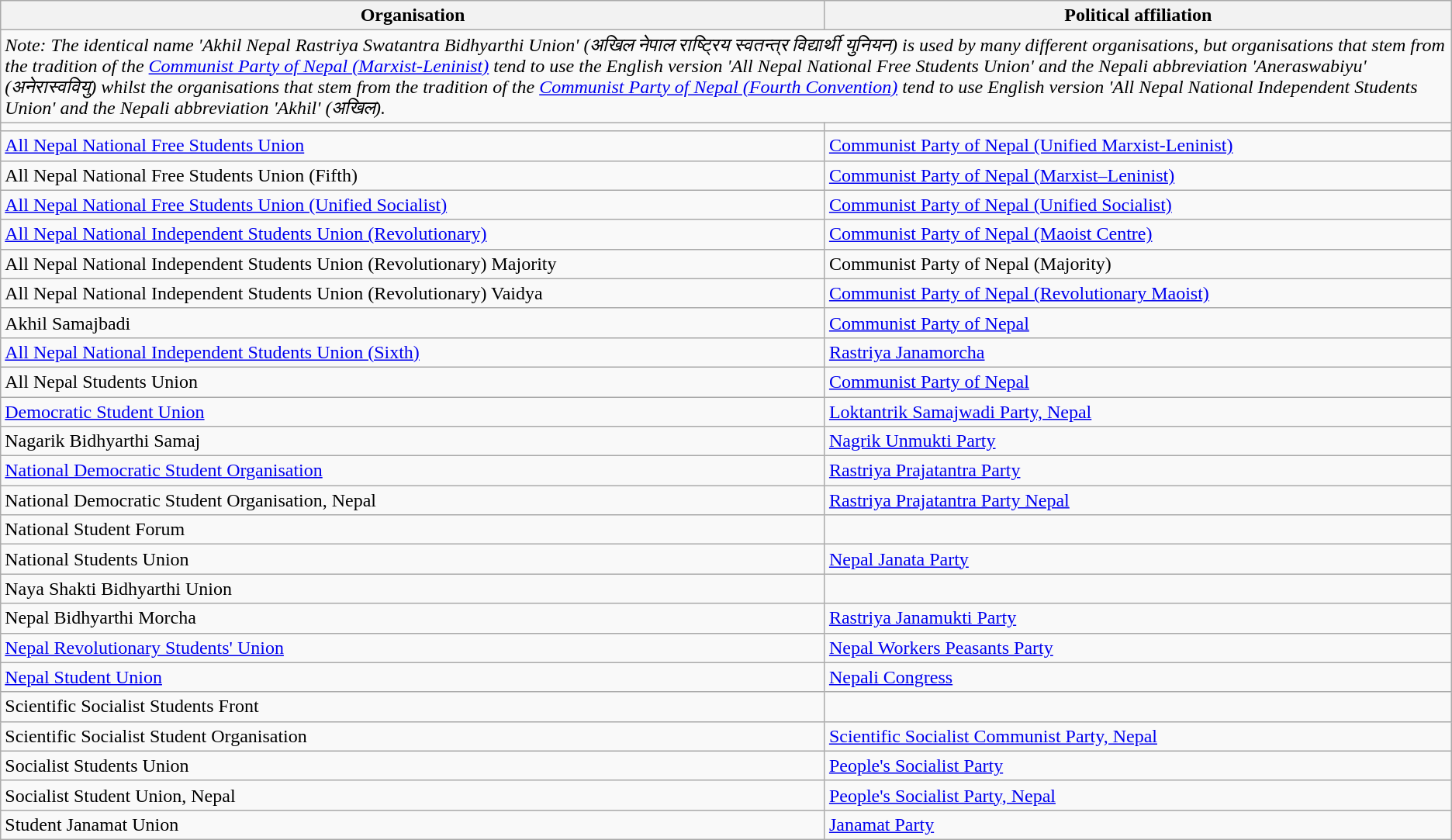<table class="wikitable">
<tr>
<th>Organisation</th>
<th>Political affiliation</th>
</tr>
<tr>
<td colspan=2><em>Note: The identical name 'Akhil Nepal Rastriya Swatantra Bidhyarthi Union' (अखिल नेपाल राष्ट्रिय स्वतन्त्र विद्यार्थी युनियन) is used by many different organisations, but organisations that stem from the tradition of the <a href='#'>Communist Party of Nepal (Marxist-Leninist)</a> tend to use the English version 'All Nepal National Free Students Union' and the Nepali abbreviation 'Aneraswabiyu' (अनेरास्ववियु) whilst the organisations that stem from the tradition of the <a href='#'>Communist Party of Nepal (Fourth Convention)</a> tend to use English version 'All Nepal National Independent Students Union' and the Nepali abbreviation 'Akhil' (अखिल).</em></td>
</tr>
<tr>
<td></td>
<td></td>
</tr>
<tr>
<td><a href='#'>All Nepal National Free Students Union</a></td>
<td><a href='#'>Communist Party of Nepal (Unified Marxist-Leninist)</a></td>
</tr>
<tr>
<td>All Nepal National Free Students Union (Fifth)</td>
<td><a href='#'>Communist Party of Nepal (Marxist–Leninist)</a></td>
</tr>
<tr>
<td><a href='#'>All Nepal National Free Students Union (Unified Socialist)</a></td>
<td><a href='#'>Communist Party of Nepal (Unified Socialist)</a></td>
</tr>
<tr>
<td><a href='#'>All Nepal National Independent Students Union (Revolutionary)</a></td>
<td><a href='#'>Communist Party of Nepal (Maoist Centre)</a></td>
</tr>
<tr>
<td>All Nepal National Independent Students Union (Revolutionary) Majority</td>
<td>Communist Party of Nepal (Majority)</td>
</tr>
<tr>
<td>All Nepal National Independent Students Union (Revolutionary) Vaidya</td>
<td><a href='#'>Communist Party of Nepal (Revolutionary Maoist)</a></td>
</tr>
<tr>
<td>Akhil Samajbadi</td>
<td><a href='#'>Communist Party of Nepal</a></td>
</tr>
<tr>
<td><a href='#'>All Nepal National Independent Students Union (Sixth)</a></td>
<td><a href='#'>Rastriya Janamorcha</a></td>
</tr>
<tr>
<td>All Nepal Students Union</td>
<td><a href='#'>Communist Party of Nepal</a></td>
</tr>
<tr>
<td><a href='#'>Democratic Student Union</a></td>
<td><a href='#'>Loktantrik Samajwadi Party, Nepal</a></td>
</tr>
<tr>
<td>Nagarik Bidhyarthi Samaj</td>
<td><a href='#'>Nagrik Unmukti Party</a></td>
</tr>
<tr>
<td><a href='#'>National Democratic Student Organisation</a></td>
<td><a href='#'>Rastriya Prajatantra Party</a></td>
</tr>
<tr>
<td>National Democratic Student Organisation, Nepal</td>
<td><a href='#'>Rastriya Prajatantra Party Nepal</a></td>
</tr>
<tr>
<td>National Student Forum</td>
<td></td>
</tr>
<tr>
<td>National Students Union</td>
<td><a href='#'>Nepal Janata Party</a></td>
</tr>
<tr>
<td>Naya Shakti Bidhyarthi Union</td>
<td></td>
</tr>
<tr>
<td>Nepal Bidhyarthi Morcha</td>
<td><a href='#'>Rastriya Janamukti Party</a></td>
</tr>
<tr>
<td><a href='#'>Nepal Revolutionary Students' Union</a></td>
<td><a href='#'>Nepal Workers Peasants Party</a></td>
</tr>
<tr>
<td><a href='#'>Nepal Student Union</a></td>
<td><a href='#'>Nepali Congress</a></td>
</tr>
<tr>
<td>Scientific Socialist Students Front</td>
<td></td>
</tr>
<tr>
<td>Scientific Socialist Student Organisation</td>
<td><a href='#'>Scientific Socialist Communist Party, Nepal</a></td>
</tr>
<tr>
<td>Socialist Students Union</td>
<td><a href='#'>People's Socialist Party</a></td>
</tr>
<tr>
<td>Socialist Student Union, Nepal</td>
<td><a href='#'>People's Socialist Party, Nepal</a></td>
</tr>
<tr>
<td>Student Janamat Union</td>
<td><a href='#'>Janamat Party</a></td>
</tr>
</table>
